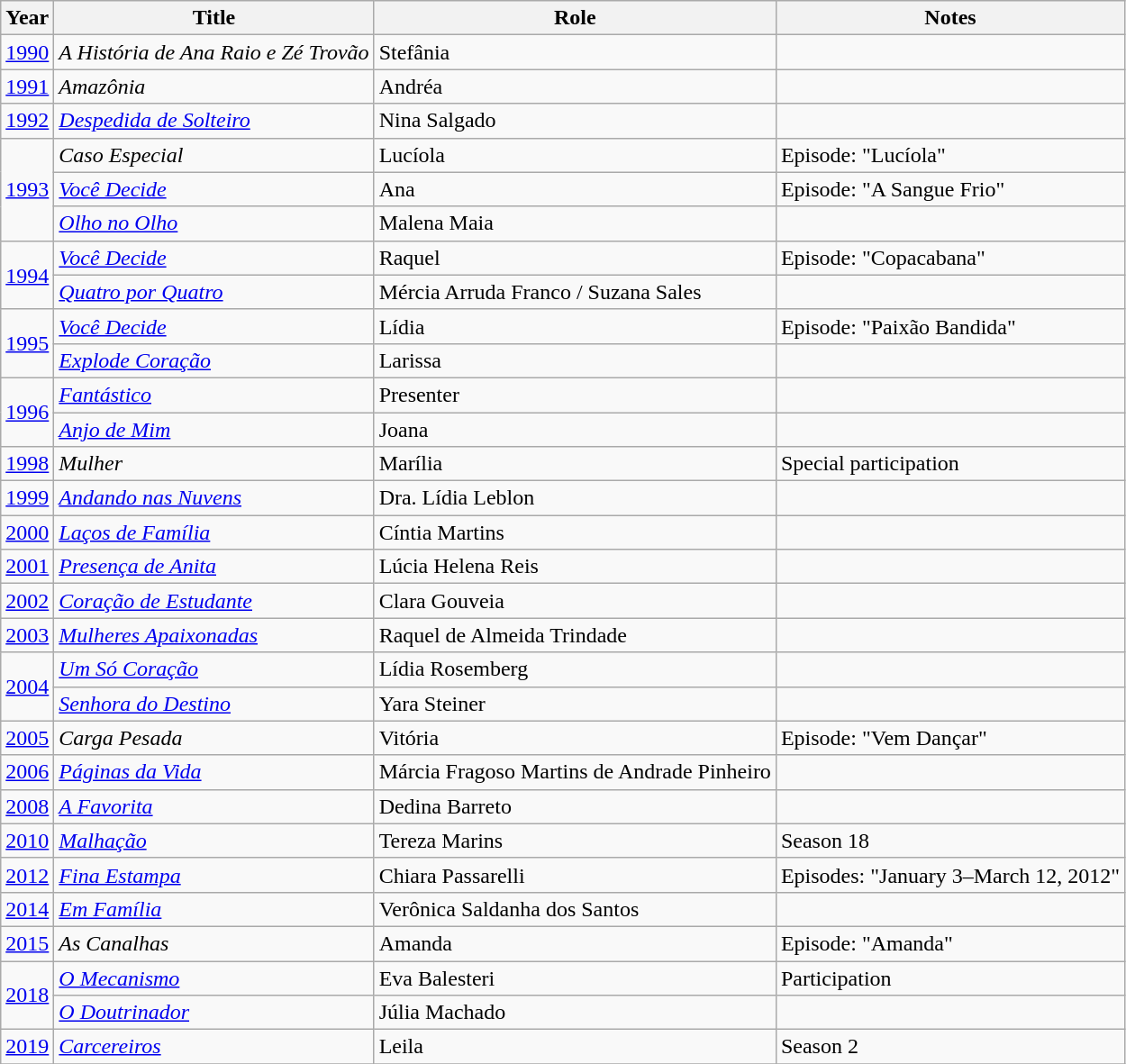<table class="wikitable">
<tr>
<th>Year</th>
<th>Title</th>
<th>Role</th>
<th>Notes</th>
</tr>
<tr>
<td><a href='#'>1990</a></td>
<td><em>A História de Ana Raio e Zé Trovão</em></td>
<td>Stefânia</td>
<td></td>
</tr>
<tr>
<td><a href='#'>1991</a></td>
<td><em>Amazônia</em></td>
<td>Andréa</td>
<td></td>
</tr>
<tr>
<td><a href='#'>1992</a></td>
<td><em><a href='#'>Despedida de Solteiro</a></em></td>
<td>Nina Salgado</td>
<td></td>
</tr>
<tr>
<td rowspan="3"><a href='#'>1993</a></td>
<td><em>Caso Especial</em></td>
<td>Lucíola</td>
<td>Episode: "Lucíola"</td>
</tr>
<tr>
<td><em><a href='#'>Você Decide</a></em></td>
<td>Ana</td>
<td>Episode: "A Sangue Frio"</td>
</tr>
<tr>
<td><em><a href='#'>Olho no Olho</a></em></td>
<td>Malena Maia</td>
<td></td>
</tr>
<tr>
<td rowspan="2"><a href='#'>1994</a></td>
<td><em><a href='#'>Você Decide</a></em></td>
<td>Raquel</td>
<td>Episode: "Copacabana"</td>
</tr>
<tr>
<td><em><a href='#'>Quatro por Quatro</a></em></td>
<td>Mércia Arruda Franco / Suzana Sales</td>
<td></td>
</tr>
<tr>
<td rowspan="2"><a href='#'>1995</a></td>
<td><em><a href='#'>Você Decide</a></em></td>
<td>Lídia</td>
<td>Episode: "Paixão Bandida"</td>
</tr>
<tr>
<td><em><a href='#'>Explode Coração</a></em></td>
<td>Larissa</td>
<td></td>
</tr>
<tr>
<td rowspan="2"><a href='#'>1996</a></td>
<td><em><a href='#'>Fantástico</a></em></td>
<td>Presenter</td>
<td></td>
</tr>
<tr>
<td><em><a href='#'>Anjo de Mim</a></em></td>
<td>Joana</td>
<td></td>
</tr>
<tr>
<td><a href='#'>1998</a></td>
<td><em>Mulher</em></td>
<td>Marília</td>
<td>Special participation</td>
</tr>
<tr>
<td><a href='#'>1999</a></td>
<td><em><a href='#'>Andando nas Nuvens</a></em></td>
<td>Dra. Lídia Leblon</td>
<td></td>
</tr>
<tr>
<td><a href='#'>2000</a></td>
<td><em><a href='#'>Laços de Família</a></em></td>
<td>Cíntia Martins</td>
<td></td>
</tr>
<tr>
<td><a href='#'>2001</a></td>
<td><em><a href='#'>Presença de Anita</a></em></td>
<td>Lúcia Helena Reis</td>
<td></td>
</tr>
<tr>
<td><a href='#'>2002</a></td>
<td><em><a href='#'>Coração de Estudante</a></em></td>
<td>Clara Gouveia</td>
<td></td>
</tr>
<tr>
<td><a href='#'>2003</a></td>
<td><em><a href='#'>Mulheres Apaixonadas</a></em></td>
<td>Raquel de Almeida Trindade</td>
<td></td>
</tr>
<tr>
<td rowspan="2"><a href='#'>2004</a></td>
<td><em><a href='#'>Um Só Coração</a></em></td>
<td>Lídia Rosemberg</td>
<td></td>
</tr>
<tr>
<td><em><a href='#'>Senhora do Destino</a></em></td>
<td>Yara Steiner</td>
<td></td>
</tr>
<tr>
<td><a href='#'>2005</a></td>
<td><em>Carga Pesada</em></td>
<td>Vitória</td>
<td>Episode: "Vem Dançar"</td>
</tr>
<tr>
<td><a href='#'>2006</a></td>
<td><em><a href='#'>Páginas da Vida</a></em></td>
<td>Márcia Fragoso Martins de Andrade Pinheiro</td>
<td></td>
</tr>
<tr>
<td><a href='#'>2008</a></td>
<td><em><a href='#'>A Favorita</a></em></td>
<td>Dedina Barreto</td>
<td></td>
</tr>
<tr>
<td><a href='#'>2010</a></td>
<td><em><a href='#'>Malhação</a></em></td>
<td>Tereza Marins</td>
<td>Season 18</td>
</tr>
<tr>
<td><a href='#'>2012</a></td>
<td><em><a href='#'>Fina Estampa</a></em></td>
<td>Chiara Passarelli</td>
<td>Episodes: "January 3–March 12, 2012"</td>
</tr>
<tr>
<td><a href='#'>2014</a></td>
<td><em><a href='#'>Em Família</a></em></td>
<td>Verônica Saldanha dos Santos</td>
<td></td>
</tr>
<tr>
<td><a href='#'>2015</a></td>
<td><em>As Canalhas</em></td>
<td>Amanda</td>
<td>Episode: "Amanda"</td>
</tr>
<tr>
<td rowspan="2"><a href='#'>2018</a></td>
<td><em><a href='#'>O Mecanismo</a></em></td>
<td>Eva Balesteri</td>
<td>Participation</td>
</tr>
<tr>
<td><em><a href='#'>O Doutrinador</a></em></td>
<td>Júlia Machado</td>
<td></td>
</tr>
<tr>
<td><a href='#'>2019</a></td>
<td><em><a href='#'>Carcereiros</a></em></td>
<td>Leila</td>
<td>Season 2</td>
</tr>
<tr>
</tr>
</table>
